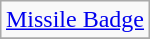<table class="wikitable" style="margin:1em auto; text-align:center;">
<tr>
<td><a href='#'>Missile Badge</a></td>
</tr>
<tr>
</tr>
</table>
